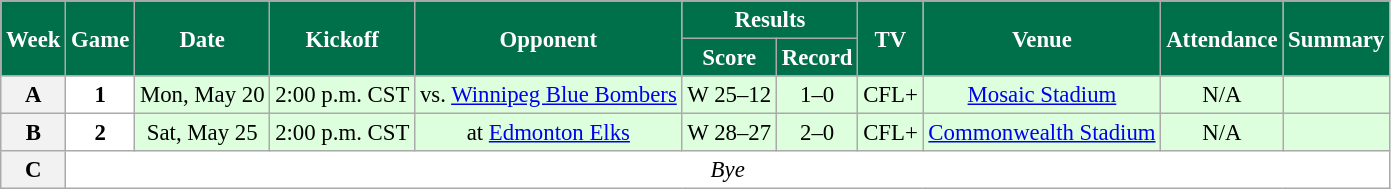<table class="wikitable" style="font-size: 95%;">
<tr>
<th style="background:#00704A;color:White;" rowspan=2>Week</th>
<th style="background:#00704A;color:White;" rowspan=2>Game</th>
<th style="background:#00704A;color:White;" rowspan=2>Date</th>
<th style="background:#00704A;color:White;" rowspan=2>Kickoff</th>
<th style="background:#00704A;color:White;" rowspan=2>Opponent</th>
<th style="background:#00704A;color:White;" colspan=2>Results</th>
<th style="background:#00704A;color:White;" rowspan=2>TV</th>
<th style="background:#00704A;color:White;" rowspan=2>Venue</th>
<th style="background:#00704A;color:White;" rowspan=2>Attendance</th>
<th style="background:#00704A;color:White;" rowspan=2>Summary</th>
</tr>
<tr>
<th style="background:#00704A;color:White;">Score</th>
<th style="background:#00704A;color:White;">Record</th>
</tr>
<tr align="center" bgcolor="#ddffdd">
<th align="center"><strong>A</strong></th>
<th style="text-align:center; background:white;"><span><strong>1</strong></span></th>
<td align="center">Mon, May 20</td>
<td align="center">2:00 p.m. CST</td>
<td align="center">vs. <a href='#'>Winnipeg Blue Bombers</a></td>
<td align="center">W 25–12</td>
<td align="center">1–0</td>
<td align="center">CFL+</td>
<td align="center"><a href='#'>Mosaic Stadium</a></td>
<td align="center">N/A</td>
<td align="center"></td>
</tr>
<tr align="center" bgcolor="#ddffdd">
<th align="center"><strong>B</strong></th>
<th style="text-align:center; background:white;"><span><strong>2</strong></span></th>
<td align="center">Sat, May 25</td>
<td align="center">2:00 p.m. CST</td>
<td align="center">at <a href='#'>Edmonton Elks</a></td>
<td align="center">W 28–27</td>
<td align="center">2–0</td>
<td align="center">CFL+</td>
<td align="center"><a href='#'>Commonwealth Stadium</a></td>
<td align="center">N/A</td>
<td align="center"></td>
</tr>
<tr align="center" bgcolor="#ffffff">
<th align="center"><strong>C</strong></th>
<td colspan=10 align="center" valign="middle"><em>Bye</em></td>
</tr>
</table>
